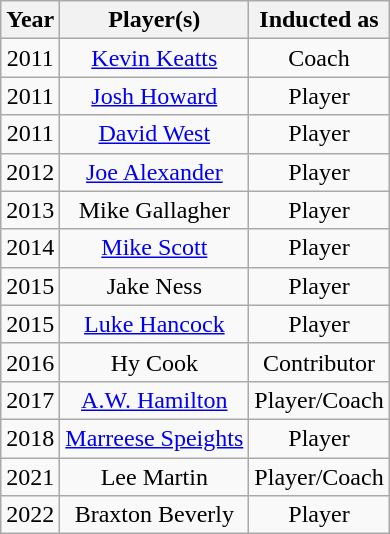<table class="wikitable" style="text-align: center;">
<tr>
<th>Year</th>
<th>Player(s)</th>
<th>Inducted as</th>
</tr>
<tr>
<td>2011</td>
<td><a href='#'>Kevin Keatts</a></td>
<td>Coach</td>
</tr>
<tr>
<td>2011</td>
<td><a href='#'>Josh Howard</a></td>
<td>Player</td>
</tr>
<tr>
<td>2011</td>
<td><a href='#'>David West</a></td>
<td>Player</td>
</tr>
<tr>
<td>2012</td>
<td><a href='#'>Joe Alexander</a></td>
<td>Player</td>
</tr>
<tr>
<td>2013</td>
<td>Mike Gallagher</td>
<td>Player</td>
</tr>
<tr>
<td>2014</td>
<td><a href='#'>Mike Scott</a></td>
<td>Player</td>
</tr>
<tr>
<td>2015</td>
<td>Jake Ness</td>
<td>Player</td>
</tr>
<tr>
<td>2015</td>
<td><a href='#'>Luke Hancock</a></td>
<td>Player</td>
</tr>
<tr>
<td>2016</td>
<td>Hy Cook</td>
<td>Contributor</td>
</tr>
<tr>
<td>2017</td>
<td><a href='#'>A.W. Hamilton</a></td>
<td>Player/Coach</td>
</tr>
<tr>
<td>2018</td>
<td><a href='#'>Marreese Speights</a></td>
<td>Player</td>
</tr>
<tr>
<td>2021</td>
<td>Lee Martin</td>
<td>Player/Coach</td>
</tr>
<tr>
<td>2022</td>
<td>Braxton Beverly</td>
<td>Player</td>
</tr>
</table>
